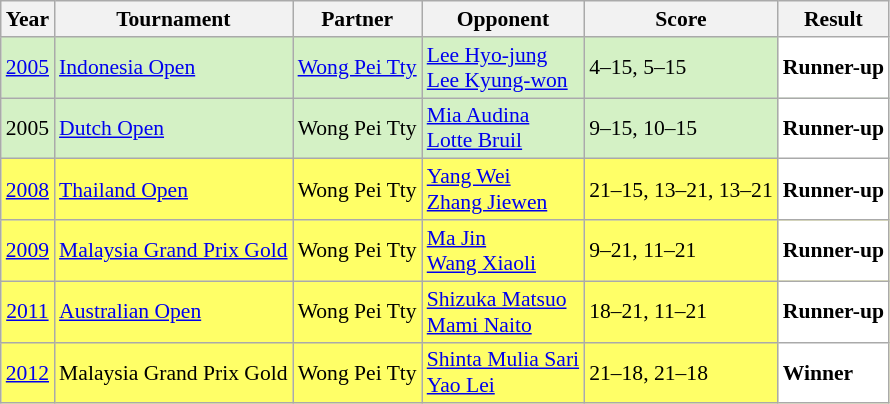<table class="sortable wikitable" style="font-size: 90%;">
<tr>
<th>Year</th>
<th>Tournament</th>
<th>Partner</th>
<th>Opponent</th>
<th>Score</th>
<th>Result</th>
</tr>
<tr style="background:#D4F1C5">
<td align="center"><a href='#'>2005</a></td>
<td align="left"><a href='#'>Indonesia Open</a></td>
<td align="left"> <a href='#'>Wong Pei Tty</a></td>
<td align="left"> <a href='#'>Lee Hyo-jung</a> <br>  <a href='#'>Lee Kyung-won</a></td>
<td align="left">4–15, 5–15</td>
<td style="text-align:left; background:white"> <strong>Runner-up</strong></td>
</tr>
<tr style="background:#D4F1C5">
<td align="center">2005</td>
<td align="left"><a href='#'>Dutch Open</a></td>
<td align="left"> Wong Pei Tty</td>
<td align="left"> <a href='#'>Mia Audina</a> <br>  <a href='#'>Lotte Bruil</a></td>
<td align="left">9–15, 10–15</td>
<td style="text-align:left; background:white"> <strong>Runner-up</strong></td>
</tr>
<tr style="background:#FFFF67">
<td align="center"><a href='#'>2008</a></td>
<td align="left"><a href='#'>Thailand Open</a></td>
<td align="left"> Wong Pei Tty</td>
<td align="left"> <a href='#'>Yang Wei</a> <br>  <a href='#'>Zhang Jiewen</a></td>
<td align="left">21–15, 13–21, 13–21</td>
<td style="text-align:left; background:white"> <strong>Runner-up</strong></td>
</tr>
<tr style="background:#FFFF67">
<td align="center"><a href='#'>2009</a></td>
<td align="left"><a href='#'>Malaysia Grand Prix Gold</a></td>
<td align="left"> Wong Pei Tty</td>
<td align="left"> <a href='#'>Ma Jin</a> <br>  <a href='#'>Wang Xiaoli</a></td>
<td align="left">9–21, 11–21</td>
<td style="text-align:left; background:white"> <strong>Runner-up</strong></td>
</tr>
<tr style="background:#FFFF67">
<td align="center"><a href='#'>2011</a></td>
<td align="left"><a href='#'>Australian Open</a></td>
<td align="left"> Wong Pei Tty</td>
<td align="left"> <a href='#'>Shizuka Matsuo</a> <br>  <a href='#'>Mami Naito</a></td>
<td align="left">18–21, 11–21</td>
<td style="text-align:left; background:white"> <strong>Runner-up</strong></td>
</tr>
<tr style="background:#FFFF67">
<td align="center"><a href='#'>2012</a></td>
<td align="left">Malaysia Grand Prix Gold</td>
<td align="left"> Wong Pei Tty</td>
<td align="left"> <a href='#'>Shinta Mulia Sari</a> <br>  <a href='#'>Yao Lei</a></td>
<td align="left">21–18, 21–18</td>
<td style="text-align:left; background:white"> <strong>Winner</strong></td>
</tr>
</table>
